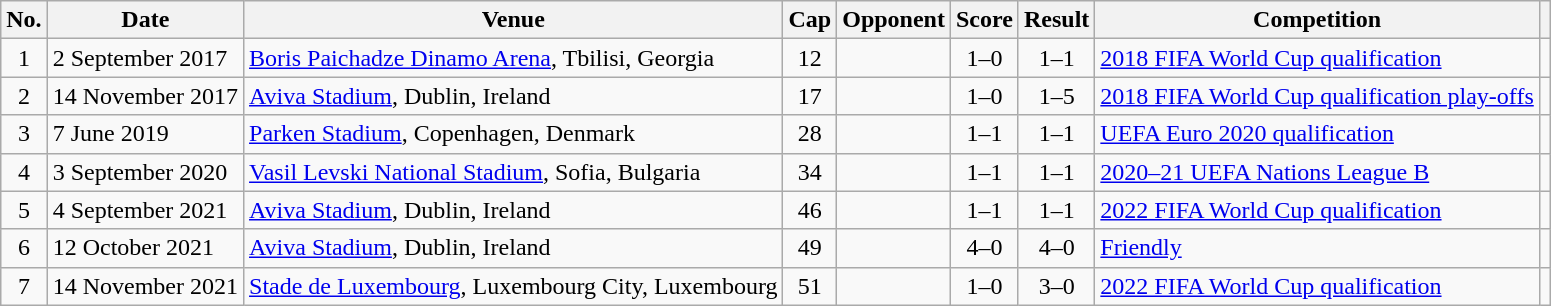<table class="wikitable sortable">
<tr>
<th scope=col>No.</th>
<th scope=col>Date</th>
<th scope=col>Venue</th>
<th scope=col>Cap</th>
<th scope=col>Opponent</th>
<th scope=col>Score</th>
<th scope=col>Result</th>
<th scope=col>Competition</th>
<th scope=col></th>
</tr>
<tr>
<td align=center>1</td>
<td>2 September 2017</td>
<td><a href='#'>Boris Paichadze Dinamo Arena</a>, Tbilisi, Georgia</td>
<td align=center>12</td>
<td></td>
<td align=center>1–0</td>
<td align=center>1–1</td>
<td><a href='#'>2018 FIFA World Cup qualification</a></td>
<td align=center></td>
</tr>
<tr>
<td align=center>2</td>
<td>14 November 2017</td>
<td><a href='#'>Aviva Stadium</a>, Dublin, Ireland</td>
<td align=center>17</td>
<td></td>
<td align=center>1–0</td>
<td align=center>1–5</td>
<td><a href='#'>2018 FIFA World Cup qualification play-offs</a></td>
<td align=center></td>
</tr>
<tr>
<td align=center>3</td>
<td>7 June 2019</td>
<td><a href='#'>Parken Stadium</a>, Copenhagen, Denmark</td>
<td align=center>28</td>
<td></td>
<td align=center>1–1</td>
<td align=center>1–1</td>
<td><a href='#'>UEFA Euro 2020 qualification</a></td>
<td align=center></td>
</tr>
<tr>
<td align=center>4</td>
<td>3 September 2020</td>
<td><a href='#'>Vasil Levski National Stadium</a>, Sofia, Bulgaria</td>
<td align=center>34</td>
<td></td>
<td align=center>1–1</td>
<td align=center>1–1</td>
<td><a href='#'>2020–21 UEFA Nations League B</a></td>
<td align=center></td>
</tr>
<tr>
<td align=center>5</td>
<td>4 September 2021</td>
<td><a href='#'>Aviva Stadium</a>, Dublin, Ireland</td>
<td align=center>46</td>
<td></td>
<td align=center>1–1</td>
<td align=center>1–1</td>
<td><a href='#'>2022 FIFA World Cup qualification</a></td>
<td align=center></td>
</tr>
<tr>
<td align=center>6</td>
<td>12 October 2021</td>
<td><a href='#'>Aviva Stadium</a>, Dublin, Ireland</td>
<td align=center>49</td>
<td></td>
<td align=center>4–0</td>
<td align=center>4–0</td>
<td><a href='#'>Friendly</a></td>
<td align=center></td>
</tr>
<tr>
<td align=center>7</td>
<td>14 November 2021</td>
<td><a href='#'>Stade de Luxembourg</a>, Luxembourg City, Luxembourg</td>
<td align=center>51</td>
<td></td>
<td align=center>1–0</td>
<td align=center>3–0</td>
<td><a href='#'>2022 FIFA World Cup qualification</a></td>
<td align=center></td>
</tr>
</table>
